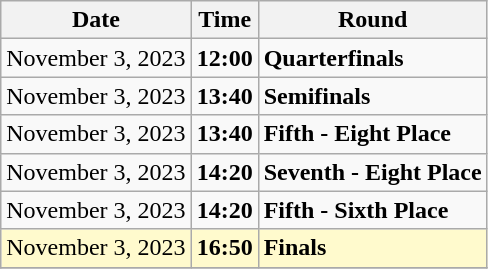<table class="wikitable">
<tr>
<th>Date</th>
<th>Time</th>
<th>Round</th>
</tr>
<tr>
<td>November 3, 2023</td>
<td><strong>12:00</strong></td>
<td><strong>Quarterfinals</strong></td>
</tr>
<tr>
<td>November 3, 2023</td>
<td><strong>13:40</strong></td>
<td><strong>Semifinals</strong></td>
</tr>
<tr>
<td>November 3, 2023</td>
<td><strong>13:40</strong></td>
<td><strong>Fifth - Eight Place</strong></td>
</tr>
<tr>
<td>November 3, 2023</td>
<td><strong>14:20</strong></td>
<td><strong>Seventh - Eight Place</strong></td>
</tr>
<tr>
<td>November 3, 2023</td>
<td><strong>14:20</strong></td>
<td><strong>Fifth - Sixth Place</strong></td>
</tr>
<tr style=background:lemonchiffon>
<td>November 3, 2023</td>
<td><strong>16:50</strong></td>
<td><strong>Finals</strong></td>
</tr>
<tr>
</tr>
</table>
